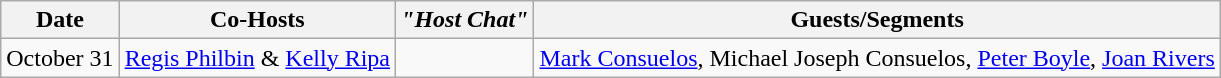<table class="wikitable sortable" style="text-align:center;">
<tr>
<th>Date</th>
<th>Co-Hosts</th>
<th><em>"Host Chat"</em></th>
<th>Guests/Segments</th>
</tr>
<tr>
<td>October 31</td>
<td><a href='#'>Regis Philbin</a> & <a href='#'>Kelly Ripa</a></td>
<td></td>
<td><a href='#'>Mark Consuelos</a>, Michael Joseph Consuelos, <a href='#'>Peter Boyle</a>, <a href='#'>Joan Rivers</a></td>
</tr>
</table>
